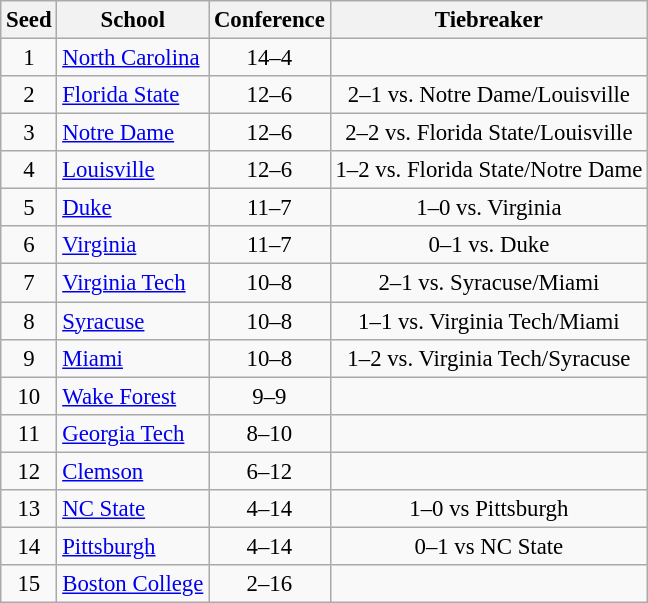<table class="wikitable" style="white-space:nowrap; font-size:95%; text-align:center">
<tr>
<th>Seed</th>
<th>School</th>
<th>Conference</th>
<th>Tiebreaker</th>
</tr>
<tr>
<td>1</td>
<td align="left"><a href='#'>North Carolina</a></td>
<td>14–4</td>
<td></td>
</tr>
<tr>
<td>2</td>
<td align="left"><a href='#'>Florida State</a></td>
<td>12–6</td>
<td>2–1 vs. Notre Dame/Louisville</td>
</tr>
<tr>
<td>3</td>
<td align="left"><a href='#'>Notre Dame</a></td>
<td>12–6</td>
<td>2–2 vs. Florida State/Louisville</td>
</tr>
<tr>
<td>4</td>
<td align="left"><a href='#'>Louisville</a></td>
<td>12–6</td>
<td>1–2 vs. Florida State/Notre Dame</td>
</tr>
<tr>
<td>5</td>
<td align="left"><a href='#'>Duke</a></td>
<td>11–7</td>
<td>1–0 vs. Virginia</td>
</tr>
<tr>
<td>6</td>
<td align="left"><a href='#'>Virginia</a></td>
<td>11–7</td>
<td>0–1 vs. Duke</td>
</tr>
<tr>
<td>7</td>
<td align="left"><a href='#'>Virginia Tech</a></td>
<td>10–8</td>
<td>2–1 vs. Syracuse/Miami</td>
</tr>
<tr>
<td>8</td>
<td align="left"><a href='#'>Syracuse</a></td>
<td>10–8</td>
<td>1–1 vs. Virginia Tech/Miami</td>
</tr>
<tr>
<td>9</td>
<td align="left"><a href='#'>Miami</a></td>
<td>10–8</td>
<td>1–2 vs. Virginia Tech/Syracuse</td>
</tr>
<tr>
<td>10</td>
<td align="left"><a href='#'>Wake Forest</a></td>
<td>9–9</td>
<td></td>
</tr>
<tr>
<td>11</td>
<td align="left"><a href='#'>Georgia Tech</a></td>
<td>8–10</td>
<td></td>
</tr>
<tr>
<td>12</td>
<td align="left"><a href='#'>Clemson</a></td>
<td>6–12</td>
<td></td>
</tr>
<tr>
<td>13</td>
<td align="left"><a href='#'>NC State</a></td>
<td>4–14</td>
<td>1–0 vs Pittsburgh</td>
</tr>
<tr>
<td>14</td>
<td align="left"><a href='#'>Pittsburgh</a></td>
<td>4–14</td>
<td>0–1 vs NC State</td>
</tr>
<tr>
<td>15</td>
<td align="left"><a href='#'>Boston College</a></td>
<td>2–16</td>
<td></td>
</tr>
</table>
